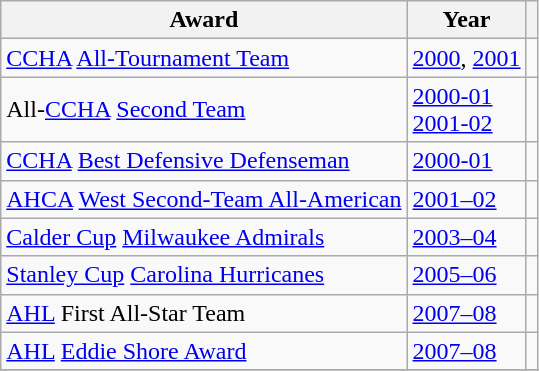<table class="wikitable">
<tr>
<th>Award</th>
<th>Year</th>
<th></th>
</tr>
<tr>
<td><a href='#'>CCHA</a> <a href='#'>All-Tournament Team</a></td>
<td><a href='#'>2000</a>, <a href='#'>2001</a></td>
<td></td>
</tr>
<tr>
<td>All-<a href='#'>CCHA</a> <a href='#'>Second Team</a></td>
<td><a href='#'>2000-01</a><br><a href='#'>2001-02</a></td>
<td></td>
</tr>
<tr>
<td><a href='#'>CCHA</a> <a href='#'>Best Defensive Defenseman</a></td>
<td><a href='#'>2000-01</a></td>
<td></td>
</tr>
<tr>
<td><a href='#'>AHCA</a> <a href='#'>West Second-Team All-American</a></td>
<td><a href='#'>2001–02</a></td>
<td></td>
</tr>
<tr>
<td><a href='#'>Calder Cup</a> <a href='#'>Milwaukee Admirals</a></td>
<td><a href='#'>2003–04</a></td>
<td></td>
</tr>
<tr>
<td><a href='#'>Stanley Cup</a> <a href='#'>Carolina Hurricanes</a></td>
<td><a href='#'>2005–06</a></td>
<td></td>
</tr>
<tr>
<td><a href='#'>AHL</a> First All-Star Team</td>
<td><a href='#'>2007–08</a></td>
<td></td>
</tr>
<tr>
<td><a href='#'>AHL</a> <a href='#'>Eddie Shore Award</a></td>
<td><a href='#'>2007–08</a></td>
<td></td>
</tr>
<tr>
</tr>
</table>
